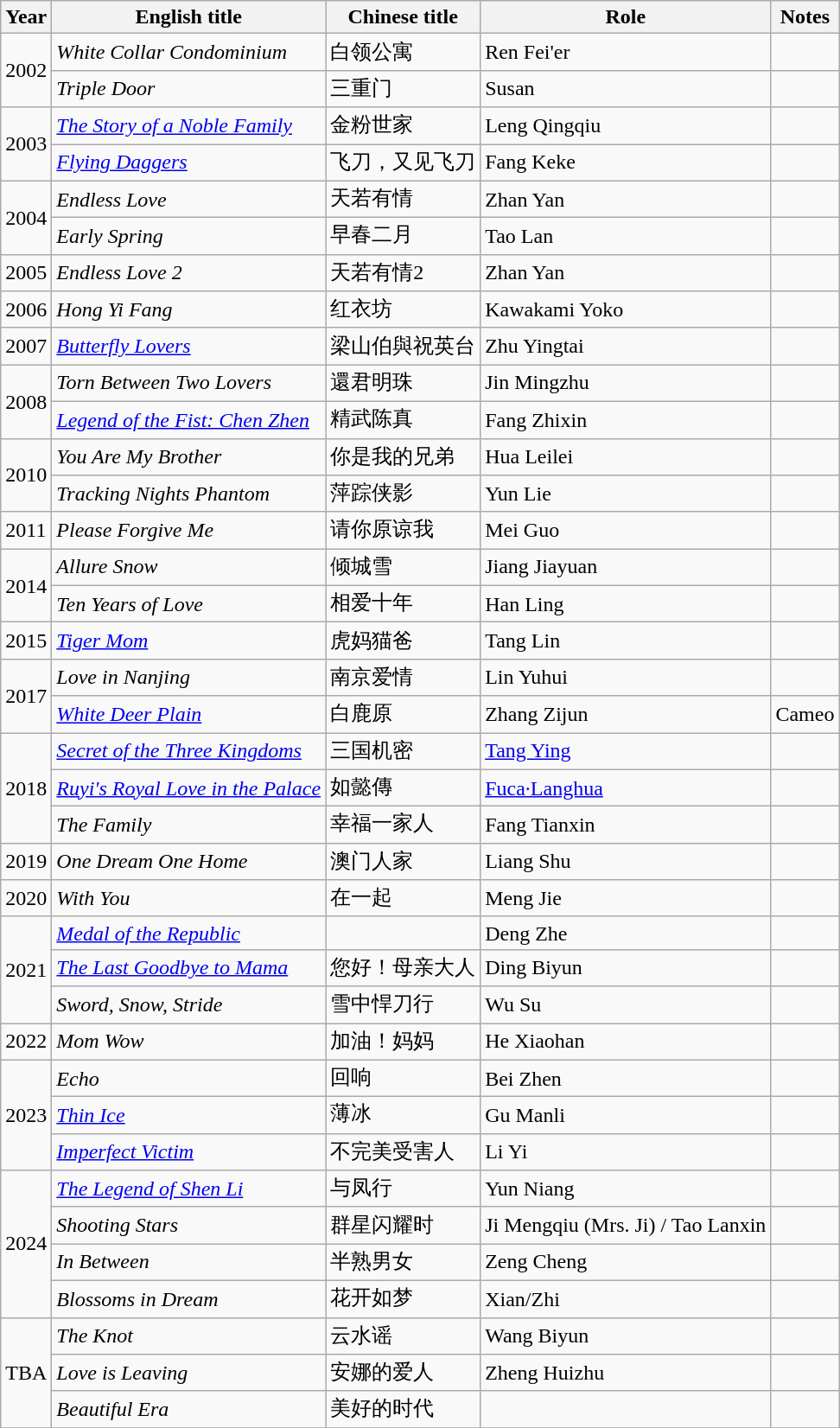<table class="wikitable">
<tr>
<th>Year</th>
<th>English title</th>
<th>Chinese title</th>
<th>Role</th>
<th>Notes</th>
</tr>
<tr>
<td rowspan=2>2002</td>
<td><em>White Collar Condominium</em></td>
<td>白领公寓</td>
<td>Ren Fei'er</td>
<td></td>
</tr>
<tr>
<td><em>Triple Door</em></td>
<td>三重门</td>
<td>Susan</td>
<td></td>
</tr>
<tr>
<td rowspan=2>2003</td>
<td><em><a href='#'>The Story of a Noble Family</a></em></td>
<td>金粉世家</td>
<td>Leng Qingqiu</td>
<td></td>
</tr>
<tr>
<td><em><a href='#'>Flying Daggers</a></em></td>
<td>飞刀，又见飞刀</td>
<td>Fang Keke</td>
<td></td>
</tr>
<tr>
<td rowspan=2>2004</td>
<td><em>Endless Love</em></td>
<td>天若有情</td>
<td>Zhan Yan</td>
<td></td>
</tr>
<tr>
<td><em>Early Spring</em></td>
<td>早春二月</td>
<td>Tao Lan</td>
<td></td>
</tr>
<tr>
<td>2005</td>
<td><em>Endless Love 2</em></td>
<td>天若有情2</td>
<td>Zhan Yan</td>
<td></td>
</tr>
<tr>
<td>2006</td>
<td><em>Hong Yi Fang</em></td>
<td>红衣坊</td>
<td>Kawakami Yoko</td>
<td></td>
</tr>
<tr>
<td>2007</td>
<td><em><a href='#'>Butterfly Lovers</a></em></td>
<td>梁山伯與祝英台</td>
<td>Zhu Yingtai</td>
<td></td>
</tr>
<tr>
<td rowspan=2>2008</td>
<td><em>Torn Between Two Lovers</em></td>
<td>還君明珠</td>
<td>Jin Mingzhu</td>
<td></td>
</tr>
<tr>
<td><em><a href='#'>Legend of the Fist: Chen Zhen</a></em></td>
<td>精武陈真</td>
<td>Fang Zhixin</td>
<td></td>
</tr>
<tr>
<td rowspan=2>2010</td>
<td><em>You Are My Brother</em></td>
<td>你是我的兄弟</td>
<td>Hua Leilei</td>
<td></td>
</tr>
<tr>
<td><em>Tracking Nights Phantom</em></td>
<td>萍踪侠影</td>
<td>Yun Lie</td>
<td></td>
</tr>
<tr>
<td>2011</td>
<td><em>Please Forgive Me</em></td>
<td>请你原谅我</td>
<td>Mei Guo</td>
<td></td>
</tr>
<tr>
<td rowspan=2>2014</td>
<td><em>Allure Snow</em></td>
<td>倾城雪</td>
<td>Jiang Jiayuan</td>
<td></td>
</tr>
<tr>
<td><em>Ten Years of Love</em></td>
<td>相爱十年</td>
<td>Han Ling</td>
<td></td>
</tr>
<tr>
<td>2015</td>
<td><em><a href='#'>Tiger Mom</a></em></td>
<td>虎妈猫爸</td>
<td>Tang Lin</td>
<td></td>
</tr>
<tr>
<td rowspan=2>2017</td>
<td><em>Love in Nanjing</em></td>
<td>南京爱情</td>
<td>Lin Yuhui</td>
<td></td>
</tr>
<tr>
<td><em><a href='#'>White Deer Plain</a></em></td>
<td>白鹿原</td>
<td>Zhang Zijun</td>
<td>Cameo</td>
</tr>
<tr>
<td rowspan=3>2018</td>
<td><em><a href='#'>Secret of the Three Kingdoms</a></em></td>
<td>三国机密</td>
<td><a href='#'>Tang Ying</a></td>
<td></td>
</tr>
<tr>
<td><em><a href='#'>Ruyi's Royal Love in the Palace</a></em></td>
<td>如懿傳</td>
<td><a href='#'>Fuca·Langhua</a></td>
<td></td>
</tr>
<tr>
<td><em>The Family</em></td>
<td>幸福一家人</td>
<td>Fang Tianxin</td>
<td></td>
</tr>
<tr>
<td>2019</td>
<td><em>One Dream One Home</em></td>
<td>澳门人家</td>
<td>Liang Shu</td>
<td></td>
</tr>
<tr>
<td>2020</td>
<td><em>With You</em></td>
<td>在一起</td>
<td>Meng Jie</td>
<td></td>
</tr>
<tr>
<td rowspan="3">2021</td>
<td><em><a href='#'>Medal of the Republic</a></em></td>
<td></td>
<td>Deng Zhe</td>
<td></td>
</tr>
<tr>
<td><em><a href='#'>The Last Goodbye to Mama</a></em></td>
<td>您好！母亲大人</td>
<td>Ding Biyun</td>
<td></td>
</tr>
<tr>
<td><em>Sword, Snow, Stride</em></td>
<td>雪中悍刀行</td>
<td>Wu Su</td>
<td></td>
</tr>
<tr>
<td rowspan="1">2022</td>
<td><em>Mom Wow</em></td>
<td>加油！妈妈</td>
<td>He Xiaohan</td>
<td></td>
</tr>
<tr>
<td rowspan="3">2023</td>
<td><em>Echo</em></td>
<td>回响</td>
<td>Bei Zhen</td>
<td></td>
</tr>
<tr>
<td><em><a href='#'>Thin Ice</a></em></td>
<td>薄冰</td>
<td>Gu Manli</td>
<td></td>
</tr>
<tr>
<td><em><a href='#'>Imperfect Victim</a></em></td>
<td>不完美受害人</td>
<td>Li Yi</td>
<td></td>
</tr>
<tr>
<td rowspan="4">2024</td>
<td><em><a href='#'>The Legend of Shen Li</a></em></td>
<td>与凤行</td>
<td>Yun Niang</td>
<td></td>
</tr>
<tr>
<td><em>Shooting Stars</em></td>
<td>群星闪耀时</td>
<td>Ji Mengqiu (Mrs. Ji) / Tao Lanxin</td>
<td></td>
</tr>
<tr>
<td><em>In Between</em></td>
<td>半熟男女</td>
<td>Zeng Cheng</td>
<td></td>
</tr>
<tr>
<td><em>Blossoms in Dream</em></td>
<td>花开如梦</td>
<td>Xian/Zhi</td>
<td></td>
</tr>
<tr>
<td rowspan=3>TBA</td>
<td><em>The Knot</em></td>
<td>云水谣</td>
<td>Wang Biyun</td>
<td></td>
</tr>
<tr>
<td><em>Love is Leaving</em></td>
<td>安娜的爱人</td>
<td>Zheng Huizhu</td>
<td></td>
</tr>
<tr>
<td><em>Beautiful Era</em></td>
<td>美好的时代</td>
<td></td>
<td></td>
</tr>
<tr>
</tr>
</table>
